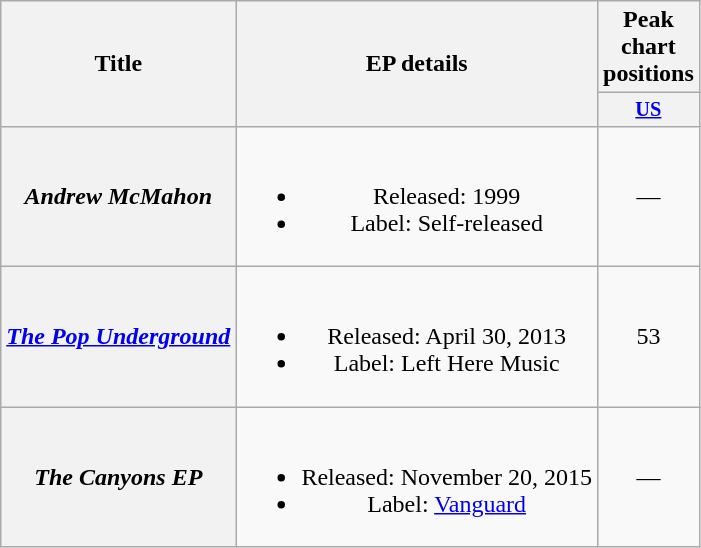<table class="wikitable plainrowheaders" style="text-align:center">
<tr>
<th scope="col" rowspan="2">Title</th>
<th scope="col" rowspan="2">EP details</th>
<th scope="col" colspan="1">Peak chart positions</th>
</tr>
<tr>
<th scope="col" style="width:2.9em;font-size:85%;"><a href='#'>US</a><br></th>
</tr>
<tr>
<th scope="row"><em>Andrew McMahon</em></th>
<td><br><ul><li>Released: 1999</li><li>Label: Self-released</li></ul></td>
<td>—</td>
</tr>
<tr>
<th scope="row"><em><a href='#'>The Pop Underground</a></em></th>
<td><br><ul><li>Released: April 30, 2013</li><li>Label: Left Here Music</li></ul></td>
<td>53</td>
</tr>
<tr>
<th scope="row"><em>The Canyons EP</em></th>
<td><br><ul><li>Released: November 20, 2015</li><li>Label: <a href='#'>Vanguard</a></li></ul></td>
<td>—</td>
</tr>
</table>
